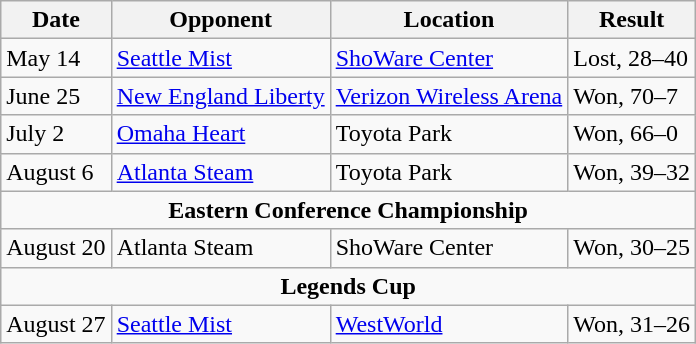<table class="wikitable">
<tr>
<th>Date</th>
<th>Opponent</th>
<th>Location</th>
<th>Result</th>
</tr>
<tr>
<td>May 14</td>
<td><a href='#'>Seattle Mist</a></td>
<td><a href='#'>ShoWare Center</a></td>
<td>Lost, 28–40</td>
</tr>
<tr>
<td>June 25</td>
<td><a href='#'>New England Liberty</a></td>
<td><a href='#'>Verizon Wireless Arena</a></td>
<td>Won, 70–7</td>
</tr>
<tr>
<td>July 2</td>
<td><a href='#'>Omaha Heart</a></td>
<td>Toyota Park</td>
<td>Won, 66–0</td>
</tr>
<tr>
<td>August 6</td>
<td><a href='#'>Atlanta Steam</a></td>
<td>Toyota Park</td>
<td>Won, 39–32</td>
</tr>
<tr>
<td colspan=4 style="text-align:center;"><strong>Eastern Conference Championship</strong></td>
</tr>
<tr>
<td>August 20</td>
<td>Atlanta Steam</td>
<td>ShoWare Center</td>
<td>Won, 30–25</td>
</tr>
<tr>
<td colspan=4 style="text-align:center;"><strong>Legends Cup</strong></td>
</tr>
<tr>
<td>August 27</td>
<td><a href='#'>Seattle Mist</a></td>
<td><a href='#'>WestWorld</a></td>
<td>Won, 31–26</td>
</tr>
</table>
